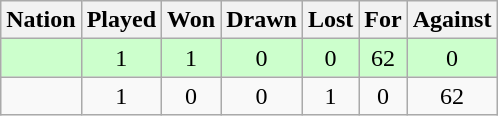<table class="wikitable" style="text-align:center;">
<tr>
<th>Nation</th>
<th>Played</th>
<th>Won</th>
<th>Drawn</th>
<th>Lost</th>
<th>For</th>
<th>Against</th>
</tr>
<tr bgcolor=ccffcc>
<td align=left></td>
<td>1</td>
<td>1</td>
<td>0</td>
<td>0</td>
<td>62</td>
<td>0</td>
</tr>
<tr>
<td align=left></td>
<td>1</td>
<td>0</td>
<td>0</td>
<td>1</td>
<td>0</td>
<td>62</td>
</tr>
</table>
